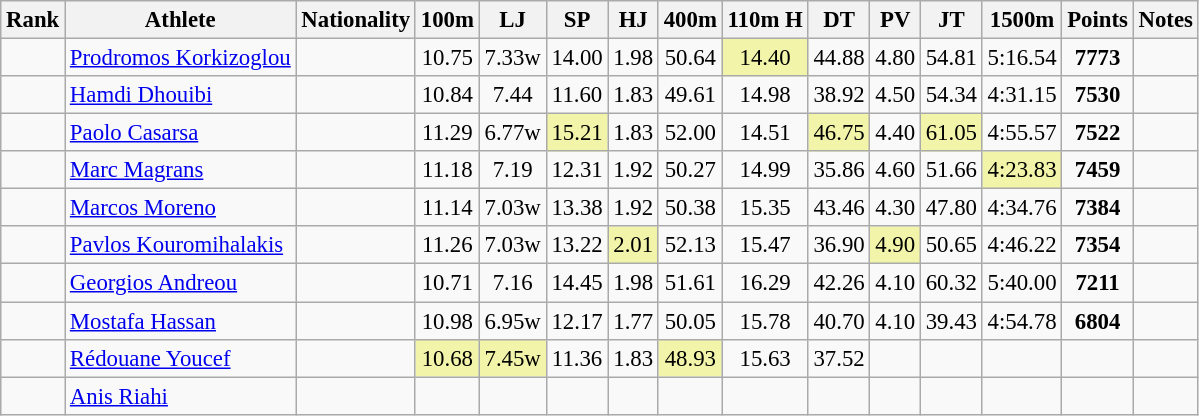<table class="wikitable sortable" style=" text-align:center;font-size:95%">
<tr>
<th>Rank</th>
<th>Athlete</th>
<th>Nationality</th>
<th>100m</th>
<th>LJ</th>
<th>SP</th>
<th>HJ</th>
<th>400m</th>
<th>110m H</th>
<th>DT</th>
<th>PV</th>
<th>JT</th>
<th>1500m</th>
<th>Points</th>
<th>Notes</th>
</tr>
<tr>
<td></td>
<td align=left><a href='#'>Prodromos Korkizoglou</a></td>
<td align=left></td>
<td>10.75</td>
<td>7.33w</td>
<td>14.00</td>
<td>1.98</td>
<td>50.64</td>
<td bgcolor=#F2F5A9>14.40</td>
<td>44.88</td>
<td>4.80</td>
<td>54.81</td>
<td>5:16.54</td>
<td><strong>7773</strong></td>
<td></td>
</tr>
<tr>
<td></td>
<td align=left><a href='#'>Hamdi Dhouibi</a></td>
<td align=left></td>
<td>10.84</td>
<td>7.44</td>
<td>11.60</td>
<td>1.83</td>
<td>49.61</td>
<td>14.98</td>
<td>38.92</td>
<td>4.50</td>
<td>54.34</td>
<td>4:31.15</td>
<td><strong>7530</strong></td>
<td></td>
</tr>
<tr>
<td></td>
<td align=left><a href='#'>Paolo Casarsa</a></td>
<td align=left></td>
<td>11.29</td>
<td>6.77w</td>
<td bgcolor=#F2F5A9>15.21</td>
<td>1.83</td>
<td>52.00</td>
<td>14.51</td>
<td bgcolor=#F2F5A9>46.75</td>
<td>4.40</td>
<td bgcolor=#F2F5A9>61.05</td>
<td>4:55.57</td>
<td><strong>7522</strong></td>
<td></td>
</tr>
<tr>
<td></td>
<td align=left><a href='#'>Marc Magrans</a></td>
<td align=left></td>
<td>11.18</td>
<td>7.19</td>
<td>12.31</td>
<td>1.92</td>
<td>50.27</td>
<td>14.99</td>
<td>35.86</td>
<td>4.60</td>
<td>51.66</td>
<td bgcolor=#F2F5A9>4:23.83</td>
<td><strong>7459</strong></td>
<td></td>
</tr>
<tr>
<td></td>
<td align=left><a href='#'>Marcos Moreno</a></td>
<td align=left></td>
<td>11.14</td>
<td>7.03w</td>
<td>13.38</td>
<td>1.92</td>
<td>50.38</td>
<td>15.35</td>
<td>43.46</td>
<td>4.30</td>
<td>47.80</td>
<td>4:34.76</td>
<td><strong>7384</strong></td>
<td></td>
</tr>
<tr>
<td></td>
<td align=left><a href='#'>Pavlos Kouromihalakis</a></td>
<td align=left></td>
<td>11.26</td>
<td>7.03w</td>
<td>13.22</td>
<td bgcolor=#F2F5A9>2.01</td>
<td>52.13</td>
<td>15.47</td>
<td>36.90</td>
<td bgcolor=#F2F5A9>4.90</td>
<td>50.65</td>
<td>4:46.22</td>
<td><strong>7354</strong></td>
<td></td>
</tr>
<tr>
<td></td>
<td align=left><a href='#'>Georgios Andreou</a></td>
<td align=left></td>
<td>10.71</td>
<td>7.16</td>
<td>14.45</td>
<td>1.98</td>
<td>51.61</td>
<td>16.29</td>
<td>42.26</td>
<td>4.10</td>
<td>60.32</td>
<td>5:40.00</td>
<td><strong>7211</strong></td>
<td></td>
</tr>
<tr>
<td></td>
<td align=left><a href='#'>Mostafa Hassan</a></td>
<td align=left></td>
<td>10.98</td>
<td>6.95w</td>
<td>12.17</td>
<td>1.77</td>
<td>50.05</td>
<td>15.78</td>
<td>40.70</td>
<td>4.10</td>
<td>39.43</td>
<td>4:54.78</td>
<td><strong>6804</strong></td>
<td></td>
</tr>
<tr>
<td></td>
<td align=left><a href='#'>Rédouane Youcef</a></td>
<td align=left></td>
<td bgcolor=#F2F5A9>10.68</td>
<td bgcolor=#F2F5A9>7.45w</td>
<td>11.36</td>
<td>1.83</td>
<td bgcolor=#F2F5A9>48.93</td>
<td>15.63</td>
<td>37.52</td>
<td></td>
<td></td>
<td></td>
<td><strong></strong></td>
<td></td>
</tr>
<tr>
<td></td>
<td align=left><a href='#'>Anis Riahi</a></td>
<td align=left></td>
<td></td>
<td></td>
<td></td>
<td></td>
<td></td>
<td></td>
<td></td>
<td></td>
<td></td>
<td></td>
<td><strong></strong></td>
<td></td>
</tr>
</table>
